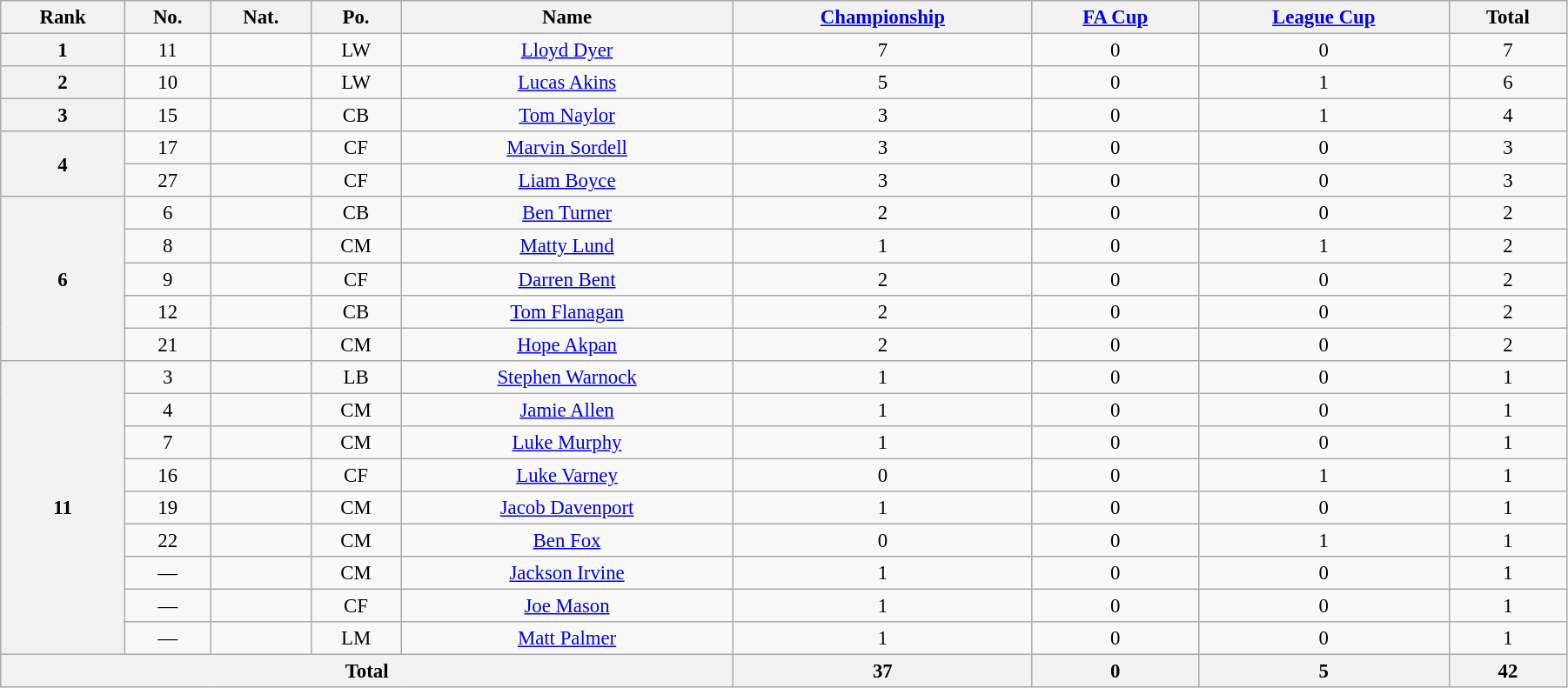<table class="wikitable" style="text-align:center; font-size:95%; width:95%;">
<tr>
<th>Rank</th>
<th>No.</th>
<th>Nat.</th>
<th>Po.</th>
<th>Name</th>
<th><a href='#'>Championship</a></th>
<th><a href='#'>FA Cup</a></th>
<th><a href='#'>League Cup</a></th>
<th>Total</th>
</tr>
<tr>
<th rowspan=1>1</th>
<td>11</td>
<td></td>
<td>LW</td>
<td><a href='#'>Lloyd Dyer</a></td>
<td>7</td>
<td>0</td>
<td>0</td>
<td>7</td>
</tr>
<tr>
<th rowspan=1>2</th>
<td>10</td>
<td></td>
<td>LW</td>
<td><a href='#'>Lucas Akins</a></td>
<td>5</td>
<td>0</td>
<td>1</td>
<td>6</td>
</tr>
<tr>
<th rowspan=1>3</th>
<td>15</td>
<td></td>
<td>CB</td>
<td><a href='#'>Tom Naylor</a></td>
<td>3</td>
<td>0</td>
<td>1</td>
<td>4</td>
</tr>
<tr>
<th rowspan=2>4</th>
<td>17</td>
<td></td>
<td>CF</td>
<td><a href='#'>Marvin Sordell</a></td>
<td>3</td>
<td>0</td>
<td>0</td>
<td>3</td>
</tr>
<tr>
<td>27</td>
<td></td>
<td>CF</td>
<td><a href='#'>Liam Boyce</a></td>
<td>3</td>
<td>0</td>
<td>0</td>
<td>3</td>
</tr>
<tr>
<th rowspan=5>6</th>
<td>6</td>
<td></td>
<td>CB</td>
<td><a href='#'>Ben Turner</a></td>
<td>2</td>
<td>0</td>
<td>0</td>
<td>2</td>
</tr>
<tr>
<td>8</td>
<td></td>
<td>CM</td>
<td><a href='#'>Matty Lund</a></td>
<td>1</td>
<td>0</td>
<td>1</td>
<td>2</td>
</tr>
<tr>
<td>9</td>
<td></td>
<td>CF</td>
<td><a href='#'>Darren Bent</a></td>
<td>2</td>
<td>0</td>
<td>0</td>
<td>2</td>
</tr>
<tr>
<td>12</td>
<td></td>
<td>CB</td>
<td><a href='#'>Tom Flanagan</a></td>
<td>2</td>
<td>0</td>
<td>0</td>
<td>2</td>
</tr>
<tr>
<td>21</td>
<td></td>
<td>CM</td>
<td><a href='#'>Hope Akpan</a></td>
<td>2</td>
<td>0</td>
<td>0</td>
<td>2</td>
</tr>
<tr>
<th rowspan=9>11</th>
<td>3</td>
<td></td>
<td>LB</td>
<td><a href='#'>Stephen Warnock</a></td>
<td>1</td>
<td>0</td>
<td>0</td>
<td>1</td>
</tr>
<tr>
<td>4</td>
<td></td>
<td>CM</td>
<td><a href='#'>Jamie Allen</a></td>
<td>1</td>
<td>0</td>
<td>0</td>
<td>1</td>
</tr>
<tr>
<td>7</td>
<td></td>
<td>CM</td>
<td><a href='#'>Luke Murphy</a></td>
<td>1</td>
<td>0</td>
<td>0</td>
<td>1</td>
</tr>
<tr>
<td>16</td>
<td></td>
<td>CF</td>
<td><a href='#'>Luke Varney</a></td>
<td>0</td>
<td>0</td>
<td>1</td>
<td>1</td>
</tr>
<tr>
<td>19</td>
<td></td>
<td>CM</td>
<td><a href='#'>Jacob Davenport</a></td>
<td>1</td>
<td>0</td>
<td>0</td>
<td>1</td>
</tr>
<tr>
<td>22</td>
<td></td>
<td>CM</td>
<td><a href='#'>Ben Fox</a></td>
<td>0</td>
<td>0</td>
<td>1</td>
<td>1</td>
</tr>
<tr>
<td>—</td>
<td></td>
<td>CM</td>
<td><a href='#'>Jackson Irvine</a></td>
<td>1</td>
<td>0</td>
<td>0</td>
<td>1</td>
</tr>
<tr>
<td>—</td>
<td></td>
<td>CF</td>
<td><a href='#'>Joe Mason</a></td>
<td>1</td>
<td>0</td>
<td>0</td>
<td>1</td>
</tr>
<tr>
<td>—</td>
<td></td>
<td>LM</td>
<td><a href='#'>Matt Palmer</a></td>
<td>1</td>
<td>0</td>
<td>0</td>
<td>1</td>
</tr>
<tr>
<th colspan=5>Total</th>
<th>37</th>
<th>0</th>
<th>5</th>
<th>42</th>
</tr>
</table>
